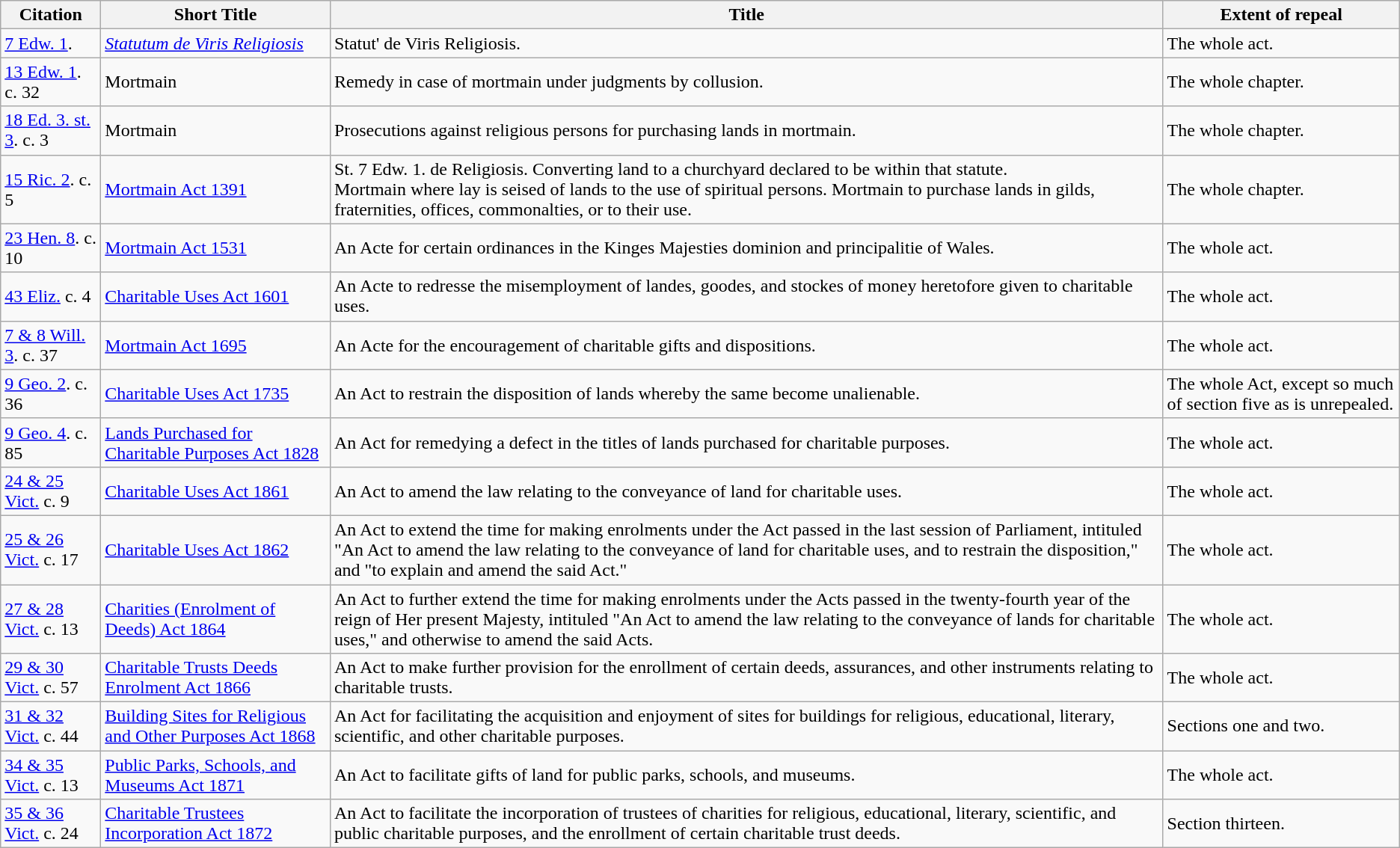<table class="wikitable">
<tr>
<th>Citation</th>
<th>Short Title</th>
<th>Title</th>
<th>Extent of repeal</th>
</tr>
<tr>
<td><a href='#'>7 Edw. 1</a>.</td>
<td><em><a href='#'>Statutum de Viris Religiosis</a></em></td>
<td>Statut' de Viris Religiosis.</td>
<td>The whole act.</td>
</tr>
<tr>
<td><a href='#'>13 Edw. 1</a>. c. 32</td>
<td>Mortmain</td>
<td>Remedy in case of mortmain under judgments by collusion.</td>
<td>The whole chapter.</td>
</tr>
<tr>
<td><a href='#'>18 Ed. 3. st. 3</a>. c. 3</td>
<td>Mortmain</td>
<td>Prosecutions against religious persons for purchasing lands in mortmain.</td>
<td>The whole chapter.</td>
</tr>
<tr>
<td><a href='#'>15 Ric. 2</a>. c. 5</td>
<td><a href='#'>Mortmain Act 1391</a></td>
<td>St. 7 Edw. 1. de Religiosis. Converting land to a churchyard declared to be within that statute.<br>Mortmain where lay is seised of lands to the use of spiritual persons.
Mortmain to purchase lands in gilds, fraternities, offices, commonalties, or to their use.</td>
<td>The whole chapter.</td>
</tr>
<tr>
<td><a href='#'>23 Hen. 8</a>. c. 10</td>
<td><a href='#'>Mortmain Act 1531</a></td>
<td>An Acte for certain ordinances in the Kinges Majesties dominion and principalitie of Wales.</td>
<td>The whole act.</td>
</tr>
<tr>
<td><a href='#'>43 Eliz.</a> c. 4</td>
<td><a href='#'>Charitable Uses Act 1601</a></td>
<td>An Acte to redresse the misemployment of landes, goodes, and stockes of money heretofore given to charitable uses.</td>
<td>The whole act.</td>
</tr>
<tr>
<td><a href='#'>7 & 8 Will. 3</a>. c. 37</td>
<td><a href='#'>Mortmain Act 1695</a></td>
<td>An Acte for the encouragement of charitable gifts and dispositions.</td>
<td>The whole act.</td>
</tr>
<tr>
<td><a href='#'>9 Geo. 2</a>. c. 36</td>
<td><a href='#'>Charitable Uses Act 1735</a></td>
<td>An Act to restrain the disposition of lands whereby the same become unalienable.</td>
<td>The whole Act, except so much of section five as is unrepealed.</td>
</tr>
<tr>
<td><a href='#'>9 Geo. 4</a>. c. 85</td>
<td><a href='#'>Lands Purchased for Charitable Purposes Act 1828</a></td>
<td>An Act for remedying a defect in the titles of lands purchased for charitable purposes.</td>
<td>The whole act.</td>
</tr>
<tr>
<td><a href='#'>24 & 25 Vict.</a> c. 9</td>
<td><a href='#'>Charitable Uses Act 1861</a></td>
<td>An Act to amend the law relating to the conveyance of land for charitable uses.</td>
<td>The whole act.</td>
</tr>
<tr>
<td><a href='#'>25 & 26 Vict.</a> c. 17</td>
<td><a href='#'>Charitable Uses Act 1862</a></td>
<td>An Act to extend the time for making enrolments under the Act passed in the last session of Parliament, intituled "An Act to amend the law relating to the conveyance of land for charitable uses, and to restrain the disposition," and "to explain and amend the said Act."</td>
<td>The whole act.</td>
</tr>
<tr>
<td><a href='#'>27 & 28 Vict.</a> c. 13</td>
<td><a href='#'>Charities (Enrolment of Deeds) Act 1864</a></td>
<td>An Act to further extend the time for making enrolments under the Acts passed in the twenty-fourth year of the reign of Her present Majesty, intituled "An Act to amend the law relating to the conveyance of lands for charitable uses," and otherwise to amend the said Acts.</td>
<td>The whole act.</td>
</tr>
<tr>
<td><a href='#'>29 & 30 Vict.</a> c. 57</td>
<td><a href='#'>Charitable Trusts Deeds Enrolment Act 1866</a></td>
<td>An Act to make further provision for the enrollment of certain deeds, assurances, and other instruments relating to charitable trusts.</td>
<td>The whole act.</td>
</tr>
<tr>
<td><a href='#'>31 & 32 Vict.</a> c. 44</td>
<td><a href='#'>Building Sites for Religious and Other Purposes Act 1868</a></td>
<td>An Act for facilitating the acquisition and enjoyment of sites for buildings for religious, educational, literary, scientific, and other charitable purposes.</td>
<td>Sections one and two.</td>
</tr>
<tr>
<td><a href='#'>34 & 35 Vict.</a> c. 13</td>
<td><a href='#'>Public Parks, Schools, and Museums Act 1871</a></td>
<td>An Act to facilitate gifts of land for public parks, schools, and museums.</td>
<td>The whole act.</td>
</tr>
<tr>
<td><a href='#'>35 & 36 Vict.</a> c. 24</td>
<td><a href='#'>Charitable Trustees Incorporation Act 1872</a></td>
<td>An Act to facilitate the incorporation of trustees of charities for religious, educational, literary, scientific, and public charitable purposes, and the enrollment of certain charitable trust deeds.</td>
<td>Section thirteen.</td>
</tr>
</table>
